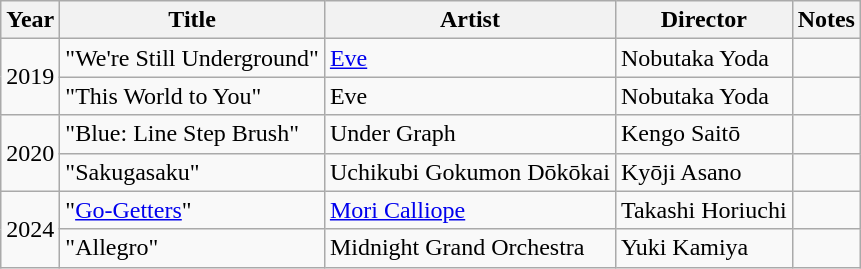<table class="wikitable sortable">
<tr>
<th>Year</th>
<th>Title</th>
<th>Artist</th>
<th>Director</th>
<th>Notes</th>
</tr>
<tr>
<td rowspan="2">2019</td>
<td>"We're Still Underground"</td>
<td><a href='#'>Eve</a></td>
<td>Nobutaka Yoda</td>
<td></td>
</tr>
<tr>
<td>"This World to You"</td>
<td>Eve</td>
<td>Nobutaka Yoda</td>
<td></td>
</tr>
<tr>
<td rowspan="2">2020</td>
<td>"Blue: Line Step Brush"</td>
<td>Under Graph</td>
<td>Kengo Saitō</td>
<td></td>
</tr>
<tr>
<td>"Sakugasaku"</td>
<td>Uchikubi Gokumon Dōkōkai</td>
<td>Kyōji Asano</td>
<td></td>
</tr>
<tr>
<td rowspan="2">2024</td>
<td>"<a href='#'>Go-Getters</a>"</td>
<td><a href='#'>Mori Calliope</a></td>
<td>Takashi Horiuchi</td>
<td></td>
</tr>
<tr>
<td>"Allegro"</td>
<td>Midnight Grand Orchestra</td>
<td>Yuki Kamiya</td>
<td></td>
</tr>
</table>
